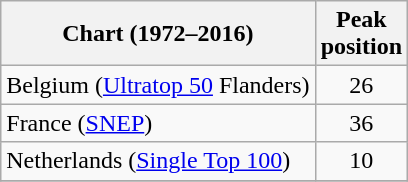<table class="wikitable sortable">
<tr>
<th align="left">Chart (1972–2016)</th>
<th align="left">Peak<br>position</th>
</tr>
<tr>
<td align="left">Belgium (<a href='#'>Ultratop 50</a> Flanders)</td>
<td align="center">26</td>
</tr>
<tr>
<td align="left">France (<a href='#'>SNEP</a>)</td>
<td align="center">36</td>
</tr>
<tr>
<td align="left">Netherlands (<a href='#'>Single Top 100</a>)</td>
<td align="center">10</td>
</tr>
<tr>
</tr>
</table>
